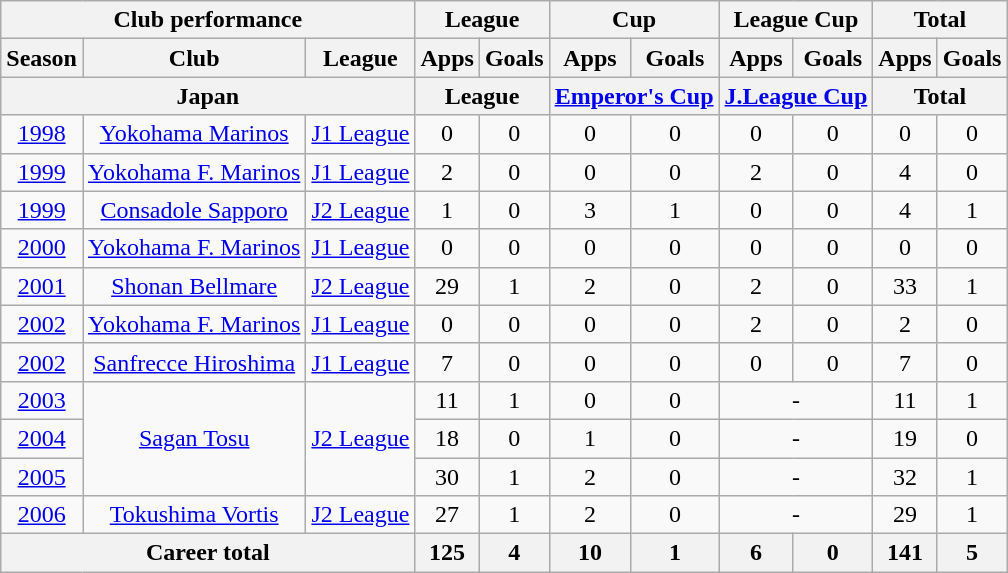<table class="wikitable" style="text-align:center">
<tr>
<th colspan=3>Club performance</th>
<th colspan=2>League</th>
<th colspan=2>Cup</th>
<th colspan=2>League Cup</th>
<th colspan=2>Total</th>
</tr>
<tr>
<th>Season</th>
<th>Club</th>
<th>League</th>
<th>Apps</th>
<th>Goals</th>
<th>Apps</th>
<th>Goals</th>
<th>Apps</th>
<th>Goals</th>
<th>Apps</th>
<th>Goals</th>
</tr>
<tr>
<th colspan=3>Japan</th>
<th colspan=2>League</th>
<th colspan=2><a href='#'>Emperor's Cup</a></th>
<th colspan=2><a href='#'>J.League Cup</a></th>
<th colspan=2>Total</th>
</tr>
<tr>
<td><a href='#'>1998</a></td>
<td><a href='#'>Yokohama Marinos</a></td>
<td><a href='#'>J1 League</a></td>
<td>0</td>
<td>0</td>
<td>0</td>
<td>0</td>
<td>0</td>
<td>0</td>
<td>0</td>
<td>0</td>
</tr>
<tr>
<td><a href='#'>1999</a></td>
<td><a href='#'>Yokohama F. Marinos</a></td>
<td><a href='#'>J1 League</a></td>
<td>2</td>
<td>0</td>
<td>0</td>
<td>0</td>
<td>2</td>
<td>0</td>
<td>4</td>
<td>0</td>
</tr>
<tr>
<td><a href='#'>1999</a></td>
<td><a href='#'>Consadole Sapporo</a></td>
<td><a href='#'>J2 League</a></td>
<td>1</td>
<td>0</td>
<td>3</td>
<td>1</td>
<td>0</td>
<td>0</td>
<td>4</td>
<td>1</td>
</tr>
<tr>
<td><a href='#'>2000</a></td>
<td><a href='#'>Yokohama F. Marinos</a></td>
<td><a href='#'>J1 League</a></td>
<td>0</td>
<td>0</td>
<td>0</td>
<td>0</td>
<td>0</td>
<td>0</td>
<td>0</td>
<td>0</td>
</tr>
<tr>
<td><a href='#'>2001</a></td>
<td><a href='#'>Shonan Bellmare</a></td>
<td><a href='#'>J2 League</a></td>
<td>29</td>
<td>1</td>
<td>2</td>
<td>0</td>
<td>2</td>
<td>0</td>
<td>33</td>
<td>1</td>
</tr>
<tr>
<td><a href='#'>2002</a></td>
<td><a href='#'>Yokohama F. Marinos</a></td>
<td><a href='#'>J1 League</a></td>
<td>0</td>
<td>0</td>
<td>0</td>
<td>0</td>
<td>2</td>
<td>0</td>
<td>2</td>
<td>0</td>
</tr>
<tr>
<td><a href='#'>2002</a></td>
<td><a href='#'>Sanfrecce Hiroshima</a></td>
<td><a href='#'>J1 League</a></td>
<td>7</td>
<td>0</td>
<td>0</td>
<td>0</td>
<td>0</td>
<td>0</td>
<td>7</td>
<td>0</td>
</tr>
<tr>
<td><a href='#'>2003</a></td>
<td rowspan="3"><a href='#'>Sagan Tosu</a></td>
<td rowspan="3"><a href='#'>J2 League</a></td>
<td>11</td>
<td>1</td>
<td>0</td>
<td>0</td>
<td colspan="2">-</td>
<td>11</td>
<td>1</td>
</tr>
<tr>
<td><a href='#'>2004</a></td>
<td>18</td>
<td>0</td>
<td>1</td>
<td>0</td>
<td colspan="2">-</td>
<td>19</td>
<td>0</td>
</tr>
<tr>
<td><a href='#'>2005</a></td>
<td>30</td>
<td>1</td>
<td>2</td>
<td>0</td>
<td colspan="2">-</td>
<td>32</td>
<td>1</td>
</tr>
<tr>
<td><a href='#'>2006</a></td>
<td><a href='#'>Tokushima Vortis</a></td>
<td><a href='#'>J2 League</a></td>
<td>27</td>
<td>1</td>
<td>2</td>
<td>0</td>
<td colspan="2">-</td>
<td>29</td>
<td>1</td>
</tr>
<tr>
<th colspan=3>Career total</th>
<th>125</th>
<th>4</th>
<th>10</th>
<th>1</th>
<th>6</th>
<th>0</th>
<th>141</th>
<th>5</th>
</tr>
</table>
